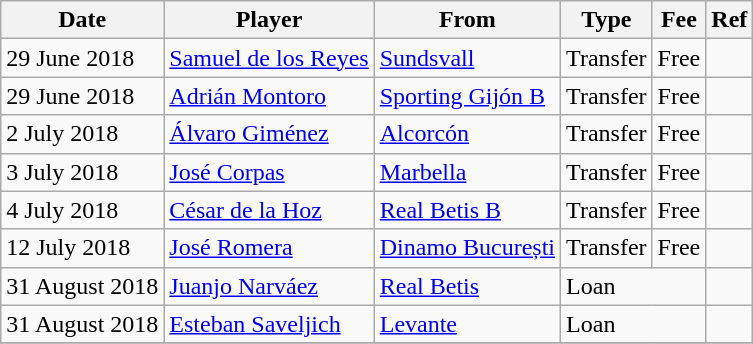<table class="wikitable">
<tr>
<th>Date</th>
<th>Player</th>
<th>From</th>
<th>Type</th>
<th>Fee</th>
<th>Ref</th>
</tr>
<tr>
<td>29 June 2018</td>
<td> <a href='#'>Samuel de los Reyes</a></td>
<td> <a href='#'>Sundsvall</a></td>
<td>Transfer</td>
<td>Free</td>
<td></td>
</tr>
<tr>
<td>29 June 2018</td>
<td> <a href='#'>Adrián Montoro</a></td>
<td> <a href='#'>Sporting Gijón B</a></td>
<td>Transfer</td>
<td>Free</td>
<td></td>
</tr>
<tr>
<td>2 July 2018</td>
<td> <a href='#'>Álvaro Giménez</a></td>
<td> <a href='#'>Alcorcón</a></td>
<td>Transfer</td>
<td>Free</td>
<td></td>
</tr>
<tr>
<td>3 July 2018</td>
<td> <a href='#'>José Corpas</a></td>
<td> <a href='#'>Marbella</a></td>
<td>Transfer</td>
<td>Free</td>
<td></td>
</tr>
<tr>
<td>4 July 2018</td>
<td> <a href='#'>César de la Hoz</a></td>
<td> <a href='#'>Real Betis B</a></td>
<td>Transfer</td>
<td>Free</td>
<td></td>
</tr>
<tr>
<td>12 July 2018</td>
<td> <a href='#'>José Romera</a></td>
<td> <a href='#'>Dinamo București</a></td>
<td>Transfer</td>
<td>Free</td>
<td></td>
</tr>
<tr>
<td>31 August 2018</td>
<td> <a href='#'>Juanjo Narváez</a></td>
<td> <a href='#'>Real Betis</a></td>
<td colspan=2>Loan</td>
<td></td>
</tr>
<tr>
<td>31 August 2018</td>
<td> <a href='#'>Esteban Saveljich</a></td>
<td> <a href='#'>Levante</a></td>
<td colspan=2>Loan</td>
<td></td>
</tr>
<tr>
</tr>
</table>
